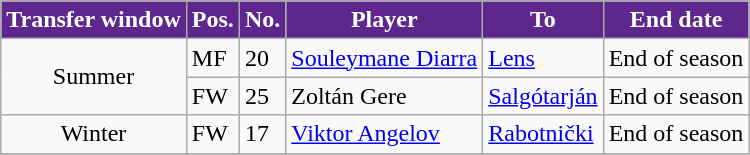<table class="wikitable plainrowheaders sortable">
<tr>
<th style="background-color:#5E278E;color:white">Transfer window</th>
<th style="background-color:#5E278E;color:white">Pos.</th>
<th style="background-color:#5E278E;color:white">No.</th>
<th style="background-color:#5E278E;color:white">Player</th>
<th style="background-color:#5E278E;color:white">To</th>
<th style="background-color:#5E278E;color:white">End date</th>
</tr>
<tr>
<td rowspan="2" style="text-align:center;">Summer</td>
<td style=text-aligncenter;>MF</td>
<td style=text-aligncenter;>20</td>
<td style=text-alignleft;> <a href='#'>Souleymane Diarra</a></td>
<td style=text-alignleft;> <a href='#'>Lens</a></td>
<td style=text-aligncenter;>End of season</td>
</tr>
<tr>
<td style=text-aligncenter;>FW</td>
<td style=text-aligncenter;>25</td>
<td style=text-alignleft;> Zoltán Gere</td>
<td style=text-alignleft;><a href='#'>Salgótarján</a></td>
<td style=text-aligncenter;>End of season</td>
</tr>
<tr>
<td style="text-align:center;">Winter</td>
<td style=text-aligncenter;>FW</td>
<td style=text-aligncenter;>17</td>
<td style=text-alignleft;> <a href='#'>Viktor Angelov</a></td>
<td style=text-alignleft;> <a href='#'>Rabotnički</a></td>
<td style=text-aligncenter;>End of season</td>
</tr>
<tr>
</tr>
</table>
